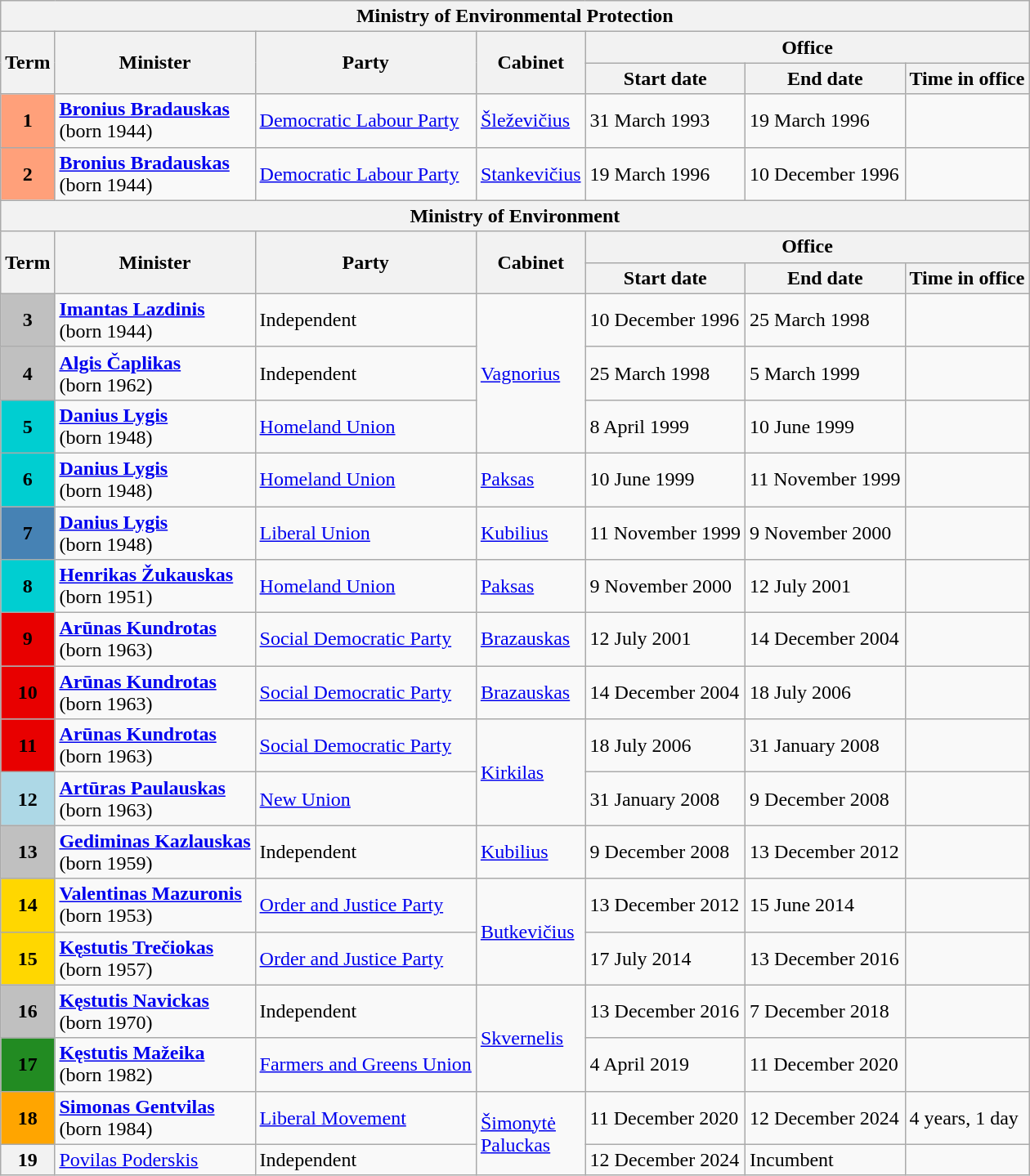<table class="wikitable" text-align:center;">
<tr>
<th colspan="7">Ministry of Environmental Protection</th>
</tr>
<tr>
<th rowspan=2>Term</th>
<th rowspan=2>Minister</th>
<th rowspan=2>Party</th>
<th rowspan=2>Cabinet</th>
<th rowspan=1 colspan=3>Office</th>
</tr>
<tr>
<th>Start date</th>
<th>End date</th>
<th>Time in office</th>
</tr>
<tr>
<th rowspan="1" style=background:#FFA07A; color:white">1</th>
<td><strong><a href='#'>Bronius Bradauskas</a></strong> <br> (born 1944)</td>
<td><a href='#'>Democratic Labour Party</a></td>
<td><a href='#'>Šleževičius</a></td>
<td>31 March 1993</td>
<td>19 March 1996</td>
<td></td>
</tr>
<tr>
<th rowspan="1" style=background:#FFA07A; color:white">2</th>
<td><strong><a href='#'>Bronius Bradauskas</a></strong> <br> (born 1944)</td>
<td><a href='#'>Democratic Labour Party</a></td>
<td><a href='#'>Stankevičius</a></td>
<td>19 March 1996</td>
<td>10 December 1996</td>
<td></td>
</tr>
<tr>
<th colspan="7">Ministry of Environment</th>
</tr>
<tr>
<th rowspan=2>Term</th>
<th rowspan=2>Minister</th>
<th rowspan=2>Party</th>
<th rowspan=2>Cabinet</th>
<th rowspan=1 colspan=3>Office</th>
</tr>
<tr>
<th>Start date</th>
<th>End date</th>
<th>Time in office</th>
</tr>
<tr>
<th rowspan="1" style=background:#C0C0C0; color:white">3</th>
<td><strong><a href='#'>Imantas Lazdinis</a></strong> <br> (born 1944)</td>
<td>Independent</td>
<td rowspan="3"><a href='#'>Vagnorius</a></td>
<td>10 December 1996</td>
<td>25 March 1998</td>
<td></td>
</tr>
<tr>
<th rowspan="1" style=background:#C0C0C0; color:white">4</th>
<td><strong><a href='#'>Algis Čaplikas</a></strong> <br> (born 1962)</td>
<td>Independent</td>
<td>25 March 1998</td>
<td>5 March 1999</td>
<td></td>
</tr>
<tr>
<th rowspan="1" style=background:#00CED1; color:white">5</th>
<td><strong><a href='#'>Danius Lygis</a></strong> <br> (born 1948)</td>
<td><a href='#'>Homeland Union</a></td>
<td>8 April 1999</td>
<td>10 June 1999</td>
<td></td>
</tr>
<tr>
<th rowspan="1" style=background:#00CED1; color:white">6</th>
<td><strong><a href='#'>Danius Lygis</a></strong> <br> (born 1948)</td>
<td><a href='#'>Homeland Union</a></td>
<td><a href='#'>Paksas</a></td>
<td>10 June 1999</td>
<td>11 November 1999</td>
<td></td>
</tr>
<tr>
<th rowspan="1" style=background:#4682B4; color:white">7</th>
<td><strong><a href='#'>Danius Lygis</a></strong> <br> (born 1948)</td>
<td><a href='#'>Liberal Union</a></td>
<td><a href='#'>Kubilius</a></td>
<td>11 November 1999</td>
<td>9 November 2000</td>
<td></td>
</tr>
<tr>
<th rowspan="1" style=background:#00CED1; color:white">8</th>
<td><strong><a href='#'>Henrikas Žukauskas</a></strong> <br> (born 1951)</td>
<td><a href='#'>Homeland Union</a></td>
<td><a href='#'>Paksas</a></td>
<td>9 November 2000</td>
<td>12 July 2001</td>
<td></td>
</tr>
<tr>
<th rowspan="1" style=background:#E80000; color:white">9</th>
<td><strong><a href='#'>Arūnas Kundrotas</a></strong> <br> (born 1963)</td>
<td><a href='#'>Social Democratic Party</a></td>
<td><a href='#'>Brazauskas</a></td>
<td>12 July 2001</td>
<td>14 December 2004</td>
<td></td>
</tr>
<tr>
<th rowspan="1" style=background:#E80000; color:white">10</th>
<td><strong><a href='#'>Arūnas Kundrotas</a></strong> <br> (born 1963)</td>
<td><a href='#'>Social Democratic Party</a></td>
<td><a href='#'>Brazauskas</a></td>
<td>14 December 2004</td>
<td>18 July 2006</td>
<td></td>
</tr>
<tr>
<th rowspan="1" style=background:#E80000; color:white">11</th>
<td><strong><a href='#'>Arūnas Kundrotas</a></strong> <br> (born 1963)</td>
<td><a href='#'>Social Democratic Party</a></td>
<td rowspan="2"><a href='#'>Kirkilas</a></td>
<td>18 July 2006</td>
<td>31 January 2008</td>
<td></td>
</tr>
<tr>
<th rowspan="1" style=background:#ADD8E6; color:white">12</th>
<td><strong><a href='#'>Artūras Paulauskas</a></strong> <br> (born 1963)</td>
<td><a href='#'>New Union</a></td>
<td>31 January 2008</td>
<td>9 December 2008</td>
<td></td>
</tr>
<tr>
<th rowspan="1" style=background:#C0C0C0; color:white">13</th>
<td><strong><a href='#'>Gediminas Kazlauskas</a></strong> <br> (born 1959)</td>
<td>Independent</td>
<td><a href='#'>Kubilius</a></td>
<td>9 December 2008</td>
<td>13 December 2012</td>
<td></td>
</tr>
<tr>
<th rowspan="1" style=background:#FFD700; color:white">14</th>
<td><strong><a href='#'>Valentinas Mazuronis</a></strong> <br> (born 1953)</td>
<td><a href='#'>Order and Justice Party</a></td>
<td rowspan="2"><a href='#'>Butkevičius</a></td>
<td>13 December 2012</td>
<td>15 June 2014</td>
<td></td>
</tr>
<tr>
<th rowspan="1" style=background:#FFD700; color:white">15</th>
<td><strong><a href='#'>Kęstutis Trečiokas</a></strong> <br> (born 1957)</td>
<td><a href='#'>Order and Justice Party</a></td>
<td>17 July 2014</td>
<td>13 December 2016</td>
<td></td>
</tr>
<tr>
<th rowspan="1" style=background:#C0C0C0; color:white">16</th>
<td><strong><a href='#'>Kęstutis Navickas</a></strong> <br> (born 1970)</td>
<td>Independent</td>
<td rowspan="2"><a href='#'>Skvernelis</a></td>
<td>13 December 2016</td>
<td>7 December 2018</td>
<td></td>
</tr>
<tr>
<th rowspan="1" style=background:#228B22; color:white">17</th>
<td><strong><a href='#'>Kęstutis Mažeika</a></strong> <br> (born 1982)</td>
<td><a href='#'>Farmers and Greens Union</a></td>
<td>4 April 2019</td>
<td>11 December 2020</td>
<td></td>
</tr>
<tr>
<th rowspan="1" style=background:#FFA500; color:white">18</th>
<td><strong><a href='#'>Simonas Gentvilas</a></strong> <br> (born 1984)</td>
<td><a href='#'>Liberal Movement</a></td>
<td rowspan="3"><a href='#'>Šimonytė</a><br><a href='#'>Paluckas</a></td>
<td>11 December 2020</td>
<td>12 December 2024</td>
<td>4 years, 1 day</td>
</tr>
<tr>
<th>19</th>
<td><a href='#'>Povilas Poderskis</a></td>
<td>Independent</td>
<td>12 December 2024</td>
<td>Incumbent</td>
<td></td>
</tr>
</table>
